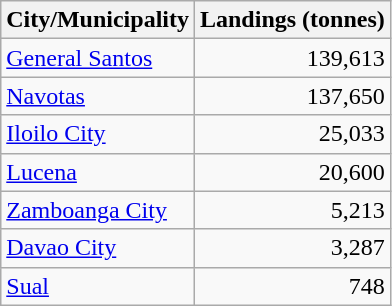<table class="wikitable floatright">
<tr>
<th>City/Municipality</th>
<th>Landings (tonnes)</th>
</tr>
<tr>
<td><a href='#'>General Santos</a></td>
<td style="text-align:right;">139,613</td>
</tr>
<tr>
<td><a href='#'>Navotas</a></td>
<td style="text-align:right;">137,650</td>
</tr>
<tr>
<td><a href='#'>Iloilo City</a></td>
<td style="text-align:right;">25,033</td>
</tr>
<tr>
<td><a href='#'>Lucena</a></td>
<td style="text-align:right;">20,600</td>
</tr>
<tr>
<td><a href='#'>Zamboanga City</a></td>
<td style="text-align:right;">5,213</td>
</tr>
<tr>
<td><a href='#'>Davao City</a></td>
<td style="text-align:right;">3,287</td>
</tr>
<tr>
<td><a href='#'>Sual</a></td>
<td style="text-align:right;">748</td>
</tr>
</table>
